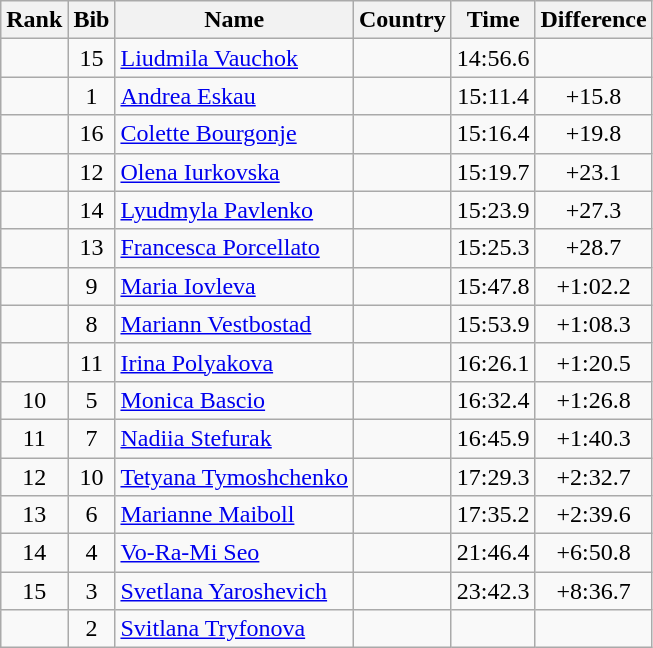<table class="wikitable sortable" style="text-align:center">
<tr>
<th>Rank</th>
<th>Bib</th>
<th>Name</th>
<th>Country</th>
<th>Time</th>
<th>Difference</th>
</tr>
<tr>
<td></td>
<td>15</td>
<td align=left><a href='#'>Liudmila Vauchok</a></td>
<td align=left></td>
<td>14:56.6</td>
<td></td>
</tr>
<tr>
<td></td>
<td>1</td>
<td align=left><a href='#'>Andrea Eskau</a></td>
<td align=left></td>
<td>15:11.4</td>
<td>+15.8</td>
</tr>
<tr>
<td></td>
<td>16</td>
<td align=left><a href='#'>Colette Bourgonje</a></td>
<td align=left></td>
<td>15:16.4</td>
<td>+19.8</td>
</tr>
<tr>
<td></td>
<td>12</td>
<td align=left><a href='#'>Olena Iurkovska</a></td>
<td align=left></td>
<td>15:19.7</td>
<td>+23.1</td>
</tr>
<tr>
<td></td>
<td>14</td>
<td align=left><a href='#'>Lyudmyla Pavlenko</a></td>
<td align=left></td>
<td>15:23.9</td>
<td>+27.3</td>
</tr>
<tr>
<td></td>
<td>13</td>
<td align=left><a href='#'>Francesca Porcellato</a></td>
<td align=left></td>
<td>15:25.3</td>
<td>+28.7</td>
</tr>
<tr>
<td></td>
<td>9</td>
<td align=left><a href='#'>Maria Iovleva</a></td>
<td align=left></td>
<td>15:47.8</td>
<td>+1:02.2</td>
</tr>
<tr>
<td></td>
<td>8</td>
<td align=left><a href='#'>Mariann Vestbostad</a></td>
<td align=left></td>
<td>15:53.9</td>
<td>+1:08.3</td>
</tr>
<tr>
<td></td>
<td>11</td>
<td align=left><a href='#'>Irina Polyakova</a></td>
<td align=left></td>
<td>16:26.1</td>
<td>+1:20.5</td>
</tr>
<tr>
<td>10</td>
<td>5</td>
<td align=left><a href='#'>Monica Bascio</a></td>
<td align=left></td>
<td>16:32.4</td>
<td>+1:26.8</td>
</tr>
<tr>
<td>11</td>
<td>7</td>
<td align=left><a href='#'>Nadiia Stefurak</a></td>
<td align=left></td>
<td>16:45.9</td>
<td>+1:40.3</td>
</tr>
<tr>
<td>12</td>
<td>10</td>
<td align=left><a href='#'>Tetyana Tymoshchenko</a></td>
<td align=left></td>
<td>17:29.3</td>
<td>+2:32.7</td>
</tr>
<tr>
<td>13</td>
<td>6</td>
<td align=left><a href='#'>Marianne Maiboll</a></td>
<td align=left></td>
<td>17:35.2</td>
<td>+2:39.6</td>
</tr>
<tr>
<td>14</td>
<td>4</td>
<td align=left><a href='#'>Vo-Ra-Mi Seo</a></td>
<td align=left></td>
<td>21:46.4</td>
<td>+6:50.8</td>
</tr>
<tr>
<td>15</td>
<td>3</td>
<td align=left><a href='#'>Svetlana Yaroshevich</a></td>
<td align=left></td>
<td>23:42.3</td>
<td>+8:36.7</td>
</tr>
<tr>
<td></td>
<td>2</td>
<td align=left><a href='#'>Svitlana Tryfonova</a></td>
<td align=left></td>
<td></td>
<td></td>
</tr>
</table>
